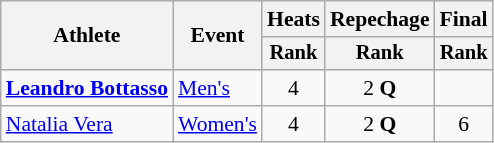<table class="wikitable" style="font-size:90%;">
<tr>
<th rowspan=2>Athlete</th>
<th rowspan=2>Event</th>
<th>Heats</th>
<th>Repechage</th>
<th>Final</th>
</tr>
<tr style="font-size:95%">
<th>Rank</th>
<th>Rank</th>
<th>Rank</th>
</tr>
<tr style="text-align:center">
<td style="text-align:left"><strong><a href='#'>Leandro Bottasso</a></strong></td>
<td style="text-align:left"><a href='#'>Men's</a></td>
<td>4</td>
<td>2 <strong>Q</strong></td>
<td></td>
</tr>
<tr style="text-align:center">
<td style="text-align:left"><a href='#'>Natalia Vera</a></td>
<td style="text-align:left"><a href='#'>Women's</a></td>
<td>4</td>
<td>2 <strong>Q</strong></td>
<td>6</td>
</tr>
</table>
